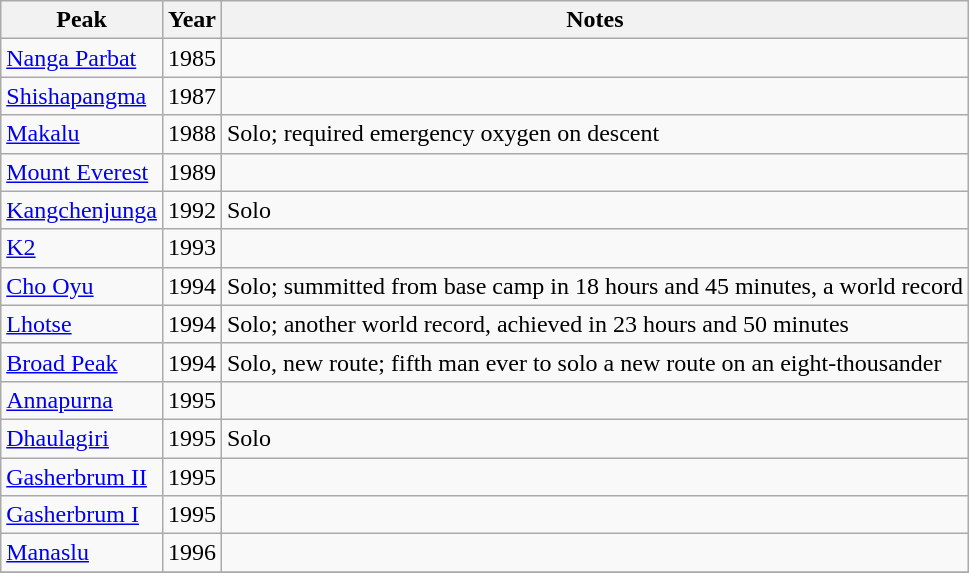<table class=wikitable>
<tr>
<th>Peak</th>
<th>Year</th>
<th>Notes</th>
</tr>
<tr>
<td><a href='#'>Nanga Parbat</a></td>
<td>1985</td>
<td></td>
</tr>
<tr>
<td><a href='#'>Shishapangma</a></td>
<td>1987</td>
<td></td>
</tr>
<tr>
<td><a href='#'>Makalu</a></td>
<td>1988</td>
<td>Solo; required emergency oxygen on descent</td>
</tr>
<tr>
<td><a href='#'>Mount Everest</a></td>
<td>1989</td>
<td></td>
</tr>
<tr>
<td><a href='#'>Kangchenjunga</a></td>
<td>1992</td>
<td>Solo</td>
</tr>
<tr>
<td><a href='#'>K2</a></td>
<td>1993</td>
<td></td>
</tr>
<tr>
<td><a href='#'>Cho Oyu</a></td>
<td>1994</td>
<td>Solo; summitted from base camp in 18 hours and 45 minutes, a world record</td>
</tr>
<tr>
<td><a href='#'>Lhotse</a></td>
<td>1994</td>
<td>Solo; another world record, achieved in 23 hours and 50 minutes</td>
</tr>
<tr>
<td><a href='#'>Broad Peak</a></td>
<td>1994</td>
<td>Solo, new route; fifth man ever to solo a new route on an eight-thousander</td>
</tr>
<tr>
<td><a href='#'>Annapurna</a></td>
<td>1995</td>
<td></td>
</tr>
<tr>
<td><a href='#'>Dhaulagiri</a></td>
<td>1995</td>
<td>Solo</td>
</tr>
<tr>
<td><a href='#'>Gasherbrum II</a></td>
<td>1995</td>
<td></td>
</tr>
<tr>
<td><a href='#'>Gasherbrum I</a></td>
<td>1995</td>
<td></td>
</tr>
<tr>
<td><a href='#'>Manaslu</a></td>
<td>1996</td>
<td></td>
</tr>
<tr>
</tr>
</table>
